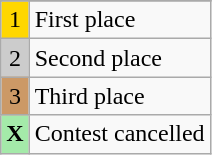<table class="wikitable">
<tr>
</tr>
<tr>
<td style="text-align:center; background-color:#FFD700;">1</td>
<td>First place</td>
</tr>
<tr>
<td style="text-align:center; background-color:#CCC;">2</td>
<td>Second place</td>
</tr>
<tr>
<td style="text-align:center; background-color:#C96;">3</td>
<td>Third place</td>
</tr>
<tr>
<td style="text-align:center; background-color:#A4EAA9;"><strong>X</strong></td>
<td>Contest cancelled</td>
</tr>
</table>
